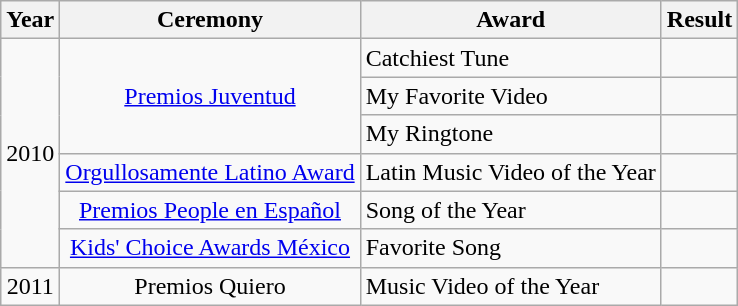<table class="wikitable">
<tr>
<th>Year</th>
<th>Ceremony</th>
<th>Award</th>
<th>Result</th>
</tr>
<tr>
<td rowspan="6" align="center">2010</td>
<td rowspan="3" align="center"><a href='#'>Premios Juventud</a></td>
<td align="left">Catchiest Tune</td>
<td></td>
</tr>
<tr>
<td align="left">My Favorite Video</td>
<td></td>
</tr>
<tr>
<td align="left">My Ringtone</td>
<td></td>
</tr>
<tr>
<td rowspan="1" align="center"><a href='#'>Orgullosamente Latino Award</a></td>
<td align="left">Latin Music Video of the Year</td>
<td></td>
</tr>
<tr>
<td rowspan="1" align="center"><a href='#'>Premios People en Español</a></td>
<td align="left">Song of the Year</td>
<td></td>
</tr>
<tr>
<td rowspan="1" align="center"><a href='#'>Kids' Choice Awards México</a></td>
<td align="left">Favorite Song</td>
<td></td>
</tr>
<tr>
<td rowspan="1" align="center">2011</td>
<td rowspan="1" align="center">Premios Quiero</td>
<td align="left">Music Video of the Year</td>
<td></td>
</tr>
</table>
